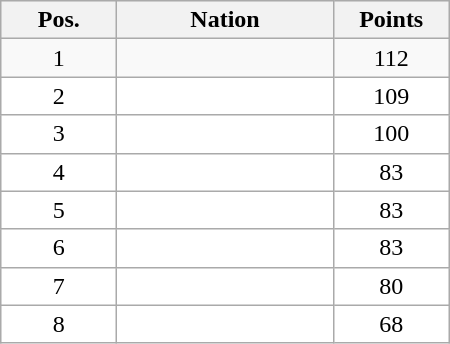<table class="wikitable gauche" cellspacing="1" style="width:300px;">
<tr style="background:#efefef; text-align:center;">
<th style="width:70px;">Pos.</th>
<th>Nation</th>
<th style="width:70px;">Points</th>
</tr>
<tr style="text-align:center;">
<td>1</td>
<td style="text-align:left;"></td>
<td>112</td>
</tr>
<tr style="vertical-align:top; text-align:center; background:#fff;">
<td>2</td>
<td style="text-align:left;"></td>
<td>109</td>
</tr>
<tr style="vertical-align:top; text-align:center; background:#fff;">
<td>3</td>
<td style="text-align:left;"></td>
<td>100</td>
</tr>
<tr style="vertical-align:top; text-align:center; background:#fff;">
<td>4</td>
<td style="text-align:left;"></td>
<td>83</td>
</tr>
<tr style="vertical-align:top; text-align:center; background:#fff;">
<td>5</td>
<td style="text-align:left;"></td>
<td>83</td>
</tr>
<tr style="vertical-align:top; text-align:center; background:#fff;">
<td>6</td>
<td style="text-align:left;"></td>
<td>83</td>
</tr>
<tr style="vertical-align:top; text-align:center; background:#fff;">
<td>7</td>
<td style="text-align:left;"></td>
<td>80</td>
</tr>
<tr style="vertical-align:top; text-align:center; background:#fff;">
<td>8</td>
<td style="text-align:left;"></td>
<td>68</td>
</tr>
</table>
